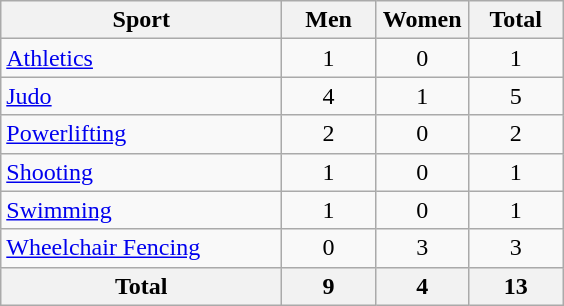<table class="wikitable sortable" style="text-align:center;">
<tr>
<th width=180>Sport</th>
<th width=55>Men</th>
<th width=55>Women</th>
<th width=55>Total</th>
</tr>
<tr>
<td align=left><a href='#'>Athletics</a></td>
<td>1</td>
<td>0</td>
<td>1</td>
</tr>
<tr>
<td align=left><a href='#'>Judo</a></td>
<td>4</td>
<td>1</td>
<td>5</td>
</tr>
<tr>
<td align=left><a href='#'>Powerlifting</a></td>
<td>2</td>
<td>0</td>
<td>2</td>
</tr>
<tr>
<td align=left><a href='#'>Shooting</a></td>
<td>1</td>
<td>0</td>
<td>1</td>
</tr>
<tr>
<td align=left><a href='#'>Swimming</a></td>
<td>1</td>
<td>0</td>
<td>1</td>
</tr>
<tr>
<td align=left><a href='#'>Wheelchair Fencing</a></td>
<td>0</td>
<td>3</td>
<td>3</td>
</tr>
<tr class="sortbottom">
<th>Total</th>
<th>9</th>
<th>4</th>
<th>13</th>
</tr>
</table>
